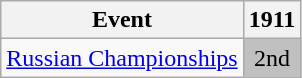<table class="wikitable">
<tr>
<th>Event</th>
<th>1911</th>
</tr>
<tr>
<td><a href='#'>Russian Championships</a></td>
<td align="center" bgcolor="silver">2nd</td>
</tr>
</table>
